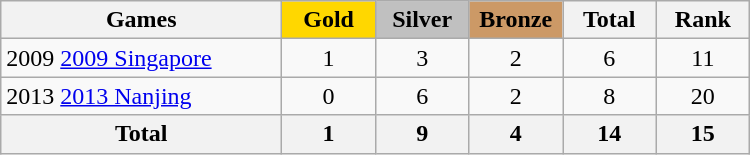<table class="wikitable sortable" style="text-align:center;">
<tr>
<th width=180>Games</th>
<th scope="col" style="background:gold; width:55px;">Gold</th>
<th scope="col" style="background:silver; width:55px;">Silver</th>
<th scope="col" style="background:#cc9966; width:55px;">Bronze</th>
<th width=55>Total</th>
<th width=55>Rank</th>
</tr>
<tr>
<td align=left><span>2009</span> <a href='#'>2009 Singapore</a></td>
<td>1</td>
<td>3</td>
<td>2</td>
<td>6</td>
<td>11</td>
</tr>
<tr>
<td align=left><span>2013</span> <a href='#'>2013 Nanjing</a></td>
<td>0</td>
<td>6</td>
<td>2</td>
<td>8</td>
<td>20</td>
</tr>
<tr class="sortbottom">
<th>Total</th>
<th>1</th>
<th>9</th>
<th>4</th>
<th>14</th>
<th>15</th>
</tr>
</table>
